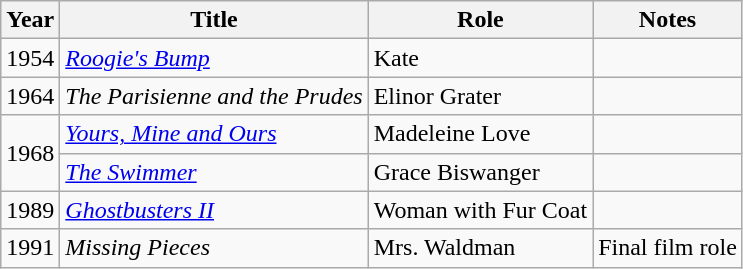<table class="wikitable">
<tr>
<th>Year</th>
<th>Title</th>
<th>Role</th>
<th>Notes</th>
</tr>
<tr>
<td>1954</td>
<td><em><a href='#'>Roogie's Bump</a></em></td>
<td>Kate</td>
<td></td>
</tr>
<tr>
<td>1964</td>
<td><em>The Parisienne and the Prudes</em></td>
<td>Elinor Grater</td>
<td></td>
</tr>
<tr>
<td rowspan="2">1968</td>
<td><em><a href='#'>Yours, Mine and Ours</a></em></td>
<td>Madeleine Love</td>
<td></td>
</tr>
<tr>
<td><em><a href='#'>The Swimmer</a></em></td>
<td>Grace Biswanger</td>
<td></td>
</tr>
<tr>
<td>1989</td>
<td><em><a href='#'>Ghostbusters II</a></em></td>
<td>Woman with Fur Coat</td>
<td></td>
</tr>
<tr>
<td>1991</td>
<td><em>Missing Pieces</em></td>
<td>Mrs. Waldman</td>
<td>Final film role</td>
</tr>
</table>
